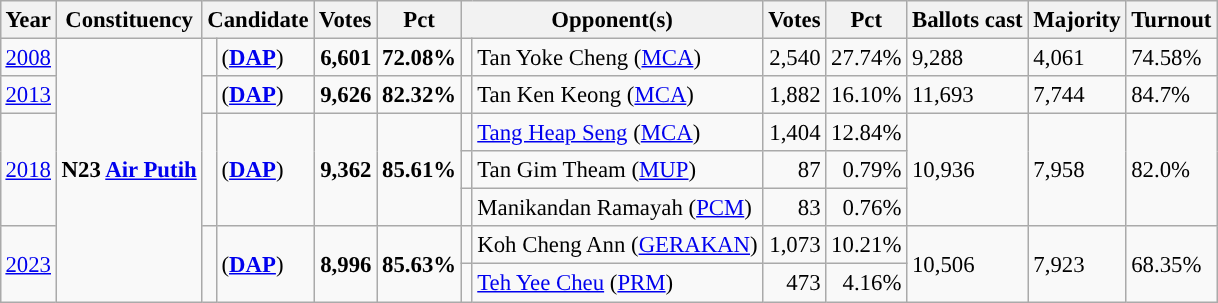<table class="wikitable" style="margin:0.5em ; font-size:95%">
<tr>
<th>Year</th>
<th>Constituency</th>
<th colspan=2>Candidate</th>
<th>Votes</th>
<th>Pct</th>
<th colspan=2>Opponent(s)</th>
<th>Votes</th>
<th>Pct</th>
<th>Ballots cast</th>
<th>Majority</th>
<th>Turnout</th>
</tr>
<tr>
<td><a href='#'>2008</a></td>
<td rowspan=7><strong>N23 <a href='#'>Air Putih</a></strong></td>
<td></td>
<td> (<a href='#'><strong>DAP</strong></a>)</td>
<td style="text-align:right;"><strong>6,601</strong></td>
<td><strong>72.08%</strong></td>
<td></td>
<td>Tan Yoke Cheng (<a href='#'>MCA</a>)</td>
<td style="text-align:right;">2,540</td>
<td>27.74%</td>
<td>9,288</td>
<td>4,061</td>
<td>74.58%</td>
</tr>
<tr>
<td><a href='#'>2013</a></td>
<td></td>
<td> (<a href='#'><strong>DAP</strong></a>)</td>
<td style="text-align:right;"><strong>9,626</strong></td>
<td><strong>82.32%</strong></td>
<td></td>
<td>Tan Ken Keong (<a href='#'>MCA</a>)</td>
<td style="text-align:right;">1,882</td>
<td>16.10%</td>
<td>11,693</td>
<td>7,744</td>
<td>84.7%</td>
</tr>
<tr>
<td rowspan="3"><a href='#'>2018</a></td>
<td rowspan="3" ></td>
<td rowspan="3"> (<a href='#'><strong>DAP</strong></a>)</td>
<td rowspan="3" style="text-align:right;"><strong>9,362</strong></td>
<td rowspan="3"><strong>85.61%</strong></td>
<td></td>
<td><a href='#'>Tang Heap Seng</a> (<a href='#'>MCA</a>)</td>
<td style="text-align:right;">1,404</td>
<td>12.84%</td>
<td rowspan="3">10,936</td>
<td rowspan="3">7,958</td>
<td rowspan="3">82.0%</td>
</tr>
<tr>
<td bgcolor=></td>
<td>Tan Gim Theam (<a href='#'>MUP</a>)</td>
<td style="text-align:right;">87</td>
<td style="text-align:right;">0.79%</td>
</tr>
<tr>
<td bgcolor=></td>
<td>Manikandan Ramayah (<a href='#'>PCM</a>)</td>
<td style="text-align:right;">83</td>
<td style="text-align:right;">0.76%</td>
</tr>
<tr>
<td rowspan=2><a href='#'>2023</a></td>
<td rowspan=2 ></td>
<td rowspan=2> (<a href='#'><strong>DAP</strong></a>)</td>
<td rowspan=2 style="text-align:right;"><strong>8,996</strong></td>
<td rowspan=2><strong>85.63%</strong></td>
<td></td>
<td>Koh Cheng Ann (<a href='#'>GERAKAN</a>)</td>
<td style="text-align:right;">1,073</td>
<td>10.21%</td>
<td rowspan=2>10,506</td>
<td rowspan=2>7,923</td>
<td rowspan=2>68.35%</td>
</tr>
<tr>
<td></td>
<td><a href='#'>Teh Yee Cheu</a> (<a href='#'>PRM</a>)</td>
<td style="text-align:right;">473</td>
<td style="text-align:right;">4.16%</td>
</tr>
</table>
